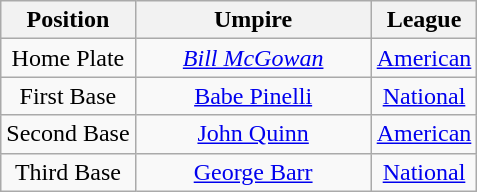<table class="wikitable" style="font-size: 100%; text-align:center;">
<tr>
<th>Position</th>
<th width="150">Umpire</th>
<th>League</th>
</tr>
<tr>
<td>Home Plate</td>
<td><em><a href='#'>Bill McGowan</a></em></td>
<td><a href='#'>American</a></td>
</tr>
<tr>
<td>First Base</td>
<td><a href='#'>Babe Pinelli</a></td>
<td><a href='#'>National</a></td>
</tr>
<tr>
<td>Second Base</td>
<td><a href='#'>John Quinn</a></td>
<td><a href='#'>American</a></td>
</tr>
<tr>
<td>Third Base</td>
<td><a href='#'>George Barr</a></td>
<td><a href='#'>National</a></td>
</tr>
</table>
